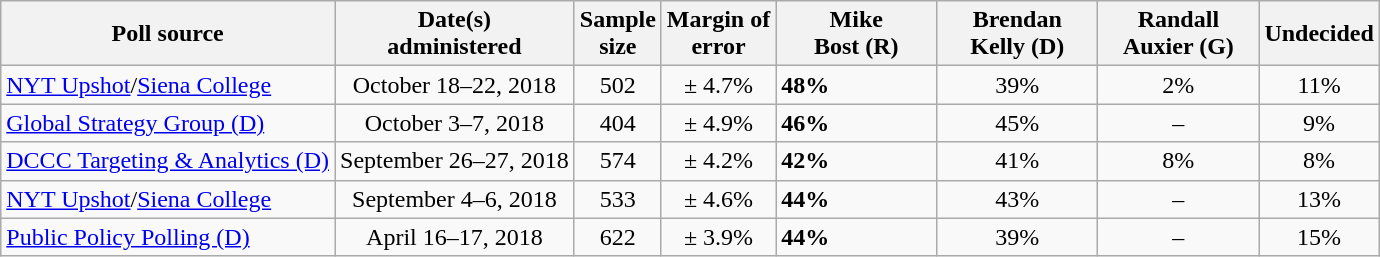<table class="wikitable">
<tr>
<th>Poll source</th>
<th>Date(s)<br>administered</th>
<th>Sample<br>size</th>
<th>Margin of<br>error</th>
<th style="width:100px;">Mike<br>Bost (R)</th>
<th style="width:100px;">Brendan<br>Kelly (D)</th>
<th style="width:100px;">Randall<br>Auxier (G)</th>
<th>Undecided</th>
</tr>
<tr>
<td style="text-align:left;"><a href='#'>NYT Upshot</a>/<a href='#'>Siena College</a></td>
<td align=center>October 18–22, 2018</td>
<td align=center>502</td>
<td align=center>± 4.7%</td>
<td><strong>48%</strong></td>
<td align=center>39%</td>
<td align=center>2%</td>
<td align=center>11%</td>
</tr>
<tr>
<td style="text-align:left;"><a href='#'>Global Strategy Group (D)</a></td>
<td align=center>October 3–7, 2018</td>
<td align=center>404</td>
<td align=center>± 4.9%</td>
<td><strong>46%</strong></td>
<td align=center>45%</td>
<td align=center>–</td>
<td align=center>9%</td>
</tr>
<tr>
<td style="text-align:left;"><a href='#'>DCCC Targeting & Analytics (D)</a></td>
<td align=center>September 26–27, 2018</td>
<td align=center>574</td>
<td align=center>± 4.2%</td>
<td><strong>42%</strong></td>
<td align=center>41%</td>
<td align=center>8%</td>
<td align=center>8%</td>
</tr>
<tr>
<td style="text-align:left;"><a href='#'>NYT Upshot</a>/<a href='#'>Siena College</a></td>
<td align=center>September 4–6, 2018</td>
<td align=center>533</td>
<td align=center>± 4.6%</td>
<td><strong>44%</strong></td>
<td align=center>43%</td>
<td align=center>–</td>
<td align=center>13%</td>
</tr>
<tr>
<td style="text-align:left;"><a href='#'>Public Policy Polling (D)</a></td>
<td align=center>April 16–17, 2018</td>
<td align=center>622</td>
<td align=center>± 3.9%</td>
<td><strong>44%</strong></td>
<td align=center>39%</td>
<td align=center>–</td>
<td align=center>15%</td>
</tr>
</table>
